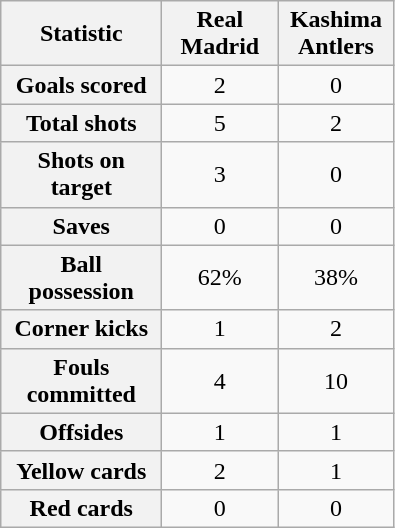<table class="wikitable plainrowheaders" style="text-align:center">
<tr>
<th scope="col" style="width:100px">Statistic</th>
<th scope="col" style="width:70px">Real Madrid</th>
<th scope="col" style="width:70px">Kashima Antlers</th>
</tr>
<tr>
<th scope=row>Goals scored</th>
<td>2</td>
<td>0</td>
</tr>
<tr>
<th scope=row>Total shots</th>
<td>5</td>
<td>2</td>
</tr>
<tr>
<th scope=row>Shots on target</th>
<td>3</td>
<td>0</td>
</tr>
<tr>
<th scope=row>Saves</th>
<td>0</td>
<td>0</td>
</tr>
<tr>
<th scope=row>Ball possession</th>
<td>62%</td>
<td>38%</td>
</tr>
<tr>
<th scope=row>Corner kicks</th>
<td>1</td>
<td>2</td>
</tr>
<tr>
<th scope=row>Fouls committed</th>
<td>4</td>
<td>10</td>
</tr>
<tr>
<th scope=row>Offsides</th>
<td>1</td>
<td>1</td>
</tr>
<tr>
<th scope=row>Yellow cards</th>
<td>2</td>
<td>1</td>
</tr>
<tr>
<th scope=row>Red cards</th>
<td>0</td>
<td>0</td>
</tr>
</table>
